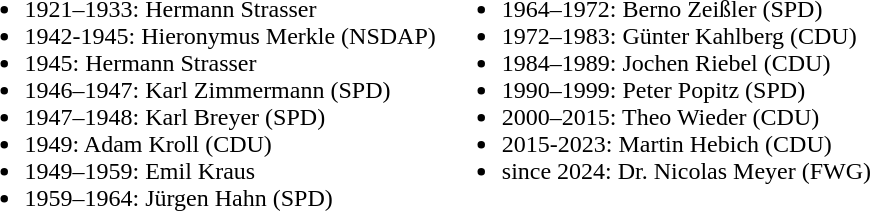<table>
<tr>
<td valign="top"><br><ul><li>1921–1933: Hermann Strasser</li><li>1942-1945: Hieronymus Merkle (NSDAP)</li><li>1945: Hermann Strasser</li><li>1946–1947: Karl Zimmermann (SPD)</li><li>1947–1948: Karl Breyer (SPD)</li><li>1949: Adam Kroll (CDU)</li><li>1949–1959: Emil Kraus</li><li>1959–1964: Jürgen Hahn (SPD)</li></ul></td>
<td valign="top"><br><ul><li>1964–1972: Berno Zeißler (SPD)</li><li>1972–1983: Günter Kahlberg (CDU)</li><li>1984–1989: Jochen Riebel (CDU)</li><li>1990–1999: Peter Popitz (SPD)</li><li>2000–2015: Theo Wieder (CDU)</li><li>2015-2023: Martin Hebich (CDU)</li><li>since 2024: Dr. Nicolas Meyer (FWG)</li></ul></td>
</tr>
</table>
